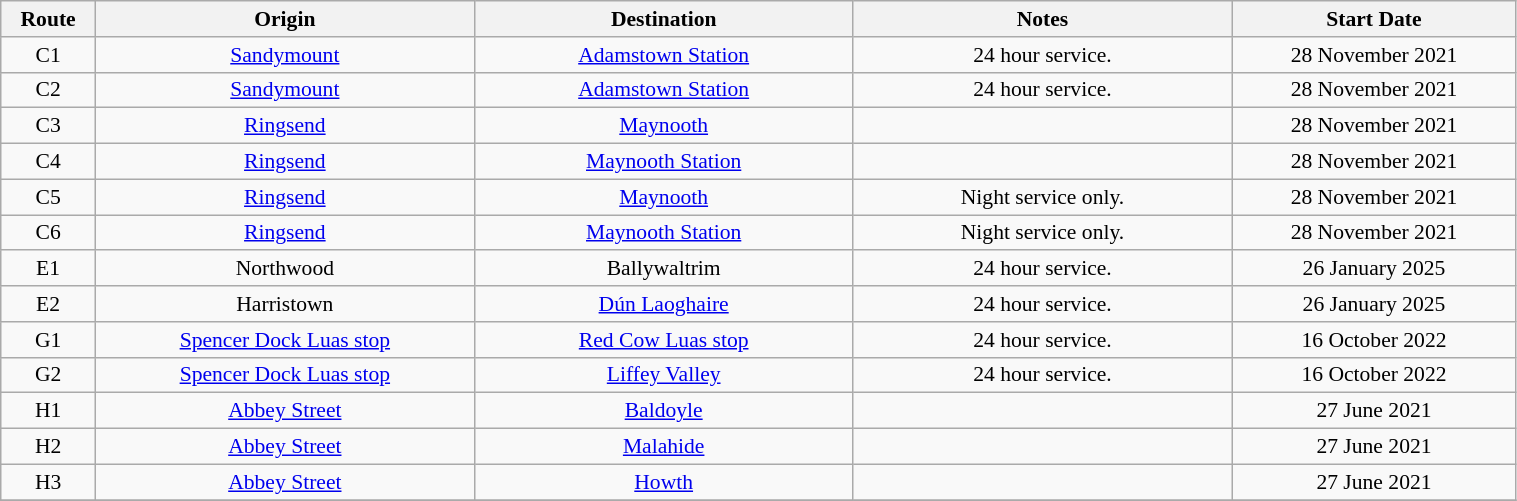<table class="wikitable" style="font-size: 90%; text-align:center" width="80%">
<tr>
<th width="5%">Route</th>
<th width="20%">Origin</th>
<th width="20%">Destination</th>
<th width="20%">Notes</th>
<th width="15%">Start Date</th>
</tr>
<tr>
<td>C1</td>
<td><a href='#'>Sandymount</a></td>
<td><a href='#'>Adamstown Station</a></td>
<td>24 hour service.</td>
<td>28 November 2021</td>
</tr>
<tr>
<td>C2</td>
<td><a href='#'>Sandymount</a></td>
<td><a href='#'>Adamstown Station</a></td>
<td>24 hour service.</td>
<td>28 November 2021</td>
</tr>
<tr>
<td>C3</td>
<td><a href='#'>Ringsend</a></td>
<td><a href='#'>Maynooth</a></td>
<td></td>
<td>28 November 2021</td>
</tr>
<tr>
<td>C4</td>
<td><a href='#'>Ringsend</a></td>
<td><a href='#'>Maynooth Station</a></td>
<td></td>
<td>28 November 2021</td>
</tr>
<tr>
<td>C5</td>
<td><a href='#'>Ringsend</a></td>
<td><a href='#'>Maynooth</a></td>
<td>Night service only.</td>
<td>28 November 2021</td>
</tr>
<tr>
<td>C6</td>
<td><a href='#'>Ringsend</a></td>
<td><a href='#'>Maynooth Station</a></td>
<td>Night service only.</td>
<td>28 November 2021</td>
</tr>
<tr>
<td>E1</td>
<td>Northwood</td>
<td>Ballywaltrim</td>
<td>24 hour service.</td>
<td>26 January 2025</td>
</tr>
<tr>
<td>E2</td>
<td>Harristown</td>
<td><a href='#'>Dún Laoghaire</a></td>
<td>24 hour service.</td>
<td>26 January 2025</td>
</tr>
<tr>
<td>G1</td>
<td><a href='#'>Spencer Dock Luas stop</a></td>
<td><a href='#'>Red Cow Luas stop</a></td>
<td>24 hour service.</td>
<td>16 October 2022</td>
</tr>
<tr>
<td>G2</td>
<td><a href='#'>Spencer Dock Luas stop</a></td>
<td><a href='#'>Liffey Valley</a></td>
<td>24 hour service.</td>
<td>16 October 2022</td>
</tr>
<tr>
<td>H1</td>
<td><a href='#'>Abbey Street</a></td>
<td><a href='#'>Baldoyle</a></td>
<td></td>
<td>27 June 2021</td>
</tr>
<tr>
<td>H2</td>
<td><a href='#'>Abbey Street</a></td>
<td><a href='#'>Malahide</a></td>
<td></td>
<td>27 June 2021</td>
</tr>
<tr>
<td>H3</td>
<td><a href='#'>Abbey Street</a></td>
<td><a href='#'>Howth</a></td>
<td></td>
<td>27 June 2021</td>
</tr>
<tr>
</tr>
</table>
